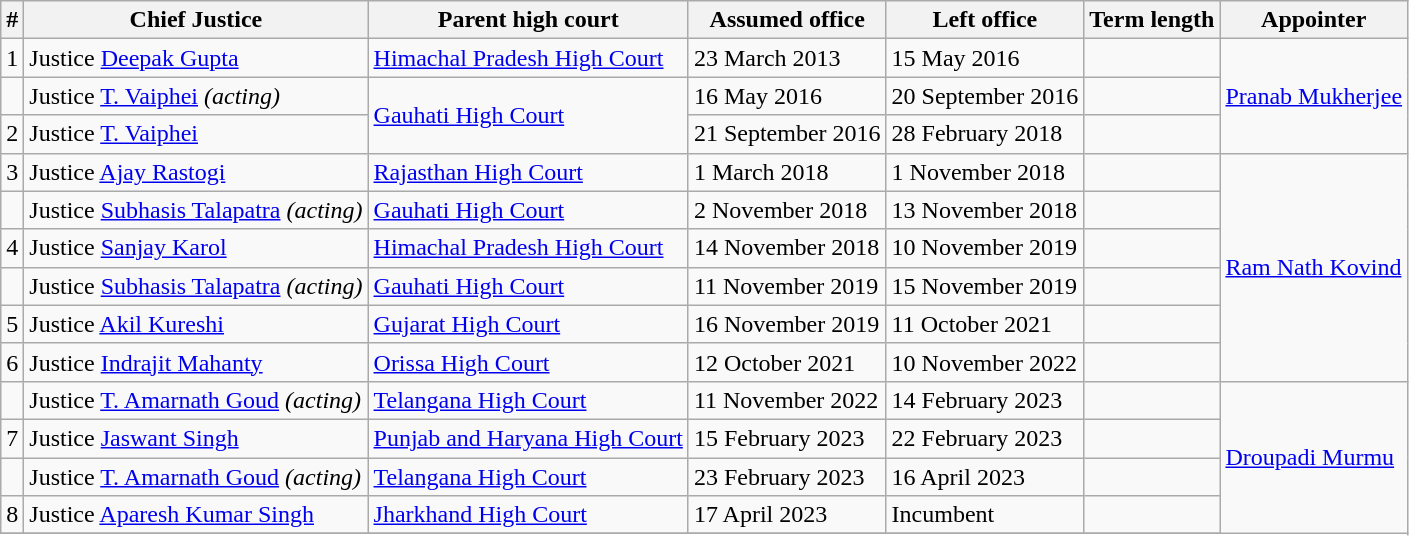<table class="wikitable">
<tr>
<th>#</th>
<th>Chief Justice</th>
<th>Parent high court</th>
<th>Assumed office</th>
<th>Left office</th>
<th>Term length</th>
<th>Appointer</th>
</tr>
<tr>
<td>1</td>
<td>Justice <a href='#'>Deepak Gupta</a></td>
<td><a href='#'>Himachal Pradesh High Court</a></td>
<td>23 March 2013</td>
<td>15 May 2016</td>
<td></td>
<td rowspan="3"><a href='#'>Pranab Mukherjee</a></td>
</tr>
<tr>
<td></td>
<td>Justice <a href='#'>T. Vaiphei</a> <em>(acting)</em></td>
<td rowspan="2"><a href='#'>Gauhati High Court</a></td>
<td>16 May 2016</td>
<td>20 September 2016</td>
<td></td>
</tr>
<tr>
<td>2</td>
<td>Justice <a href='#'>T. Vaiphei</a></td>
<td>21 September 2016</td>
<td>28 February 2018</td>
<td></td>
</tr>
<tr>
<td>3</td>
<td>Justice <a href='#'>Ajay Rastogi</a></td>
<td><a href='#'>Rajasthan High Court</a></td>
<td>1 March 2018</td>
<td>1 November 2018</td>
<td></td>
<td rowspan="6"><a href='#'>Ram Nath Kovind</a></td>
</tr>
<tr>
<td></td>
<td>Justice <a href='#'>Subhasis Talapatra</a> <em>(acting)</em></td>
<td><a href='#'>Gauhati High Court</a></td>
<td>2 November 2018</td>
<td>13 November 2018</td>
<td></td>
</tr>
<tr>
<td>4</td>
<td>Justice <a href='#'>Sanjay Karol</a></td>
<td><a href='#'>Himachal Pradesh High Court</a></td>
<td>14 November 2018</td>
<td>10 November 2019</td>
<td></td>
</tr>
<tr>
<td></td>
<td>Justice <a href='#'>Subhasis Talapatra</a> <em>(acting)</em></td>
<td><a href='#'>Gauhati High Court</a></td>
<td>11 November 2019</td>
<td>15 November 2019</td>
<td></td>
</tr>
<tr>
<td>5</td>
<td>Justice <a href='#'>Akil Kureshi</a></td>
<td><a href='#'>Gujarat High Court</a></td>
<td>16 November 2019</td>
<td>11 October 2021</td>
<td></td>
</tr>
<tr>
<td>6</td>
<td>Justice <a href='#'>Indrajit Mahanty</a></td>
<td><a href='#'>Orissa High Court</a></td>
<td>12 October 2021</td>
<td>10 November 2022</td>
<td></td>
</tr>
<tr>
<td></td>
<td>Justice <a href='#'>T. Amarnath Goud</a> <em>(acting)</em></td>
<td><a href='#'>Telangana High Court</a></td>
<td>11 November 2022</td>
<td>14 February 2023</td>
<td></td>
<td rowspan="5"><a href='#'>Droupadi Murmu</a></td>
</tr>
<tr>
<td>7</td>
<td>Justice <a href='#'>Jaswant Singh</a></td>
<td><a href='#'>Punjab and Haryana High Court</a></td>
<td>15 February 2023</td>
<td>22 February 2023</td>
<td></td>
</tr>
<tr>
<td></td>
<td>Justice <a href='#'>T. Amarnath Goud</a> <em>(acting)</em></td>
<td><a href='#'>Telangana High Court</a></td>
<td>23 February 2023</td>
<td>16 April 2023</td>
<td></td>
</tr>
<tr>
<td>8</td>
<td>Justice <a href='#'>Aparesh Kumar Singh</a></td>
<td><a href='#'>Jharkhand High Court</a></td>
<td>17 April 2023</td>
<td>Incumbent</td>
<td></td>
</tr>
<tr>
</tr>
</table>
